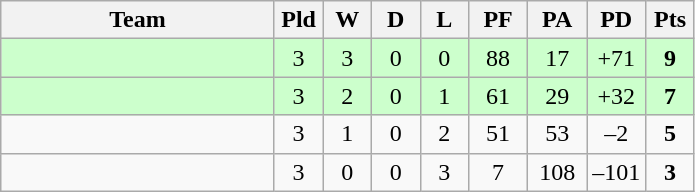<table class="wikitable" style="text-align:center;">
<tr>
<th width=175>Team</th>
<th width=25 abbr="Played">Pld</th>
<th width=25 abbr="Won">W</th>
<th width=25 abbr="Drawn">D</th>
<th width=25 abbr="Lost">L</th>
<th width=32 abbr="Points for">PF</th>
<th width=32 abbr="Points against">PA</th>
<th width=32 abbr="Points difference">PD</th>
<th width=25 abbr="Points">Pts</th>
</tr>
<tr bgcolor=ccffcc>
<td align=left></td>
<td>3</td>
<td>3</td>
<td>0</td>
<td>0</td>
<td>88</td>
<td>17</td>
<td>+71</td>
<td><strong>9</strong></td>
</tr>
<tr bgcolor=ccffcc>
<td align=left></td>
<td>3</td>
<td>2</td>
<td>0</td>
<td>1</td>
<td>61</td>
<td>29</td>
<td>+32</td>
<td><strong>7</strong></td>
</tr>
<tr>
<td align=left></td>
<td>3</td>
<td>1</td>
<td>0</td>
<td>2</td>
<td>51</td>
<td>53</td>
<td>–2</td>
<td><strong>5</strong></td>
</tr>
<tr>
<td align=left></td>
<td>3</td>
<td>0</td>
<td>0</td>
<td>3</td>
<td>7</td>
<td>108</td>
<td>–101</td>
<td><strong>3</strong></td>
</tr>
</table>
